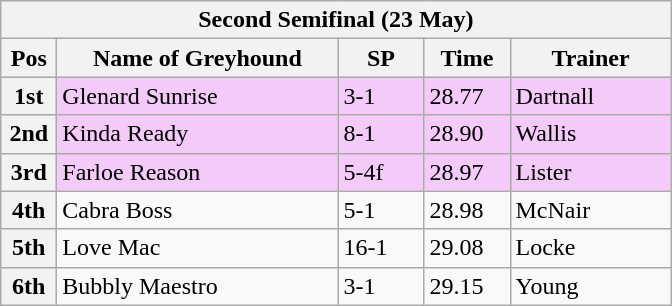<table class="wikitable">
<tr>
<th colspan="6">Second Semifinal (23 May)</th>
</tr>
<tr>
<th width=30>Pos</th>
<th width=180>Name of Greyhound</th>
<th width=50>SP</th>
<th width=50>Time</th>
<th width=100>Trainer</th>
</tr>
<tr style="background: #f4caf9;">
<th>1st</th>
<td>Glenard Sunrise</td>
<td>3-1</td>
<td>28.77</td>
<td>Dartnall</td>
</tr>
<tr style="background: #f4caf9;">
<th>2nd</th>
<td>Kinda Ready</td>
<td>8-1</td>
<td>28.90</td>
<td>Wallis</td>
</tr>
<tr style="background: #f4caf9;">
<th>3rd</th>
<td>Farloe Reason</td>
<td>5-4f</td>
<td>28.97</td>
<td>Lister</td>
</tr>
<tr>
<th>4th</th>
<td>Cabra Boss</td>
<td>5-1</td>
<td>28.98</td>
<td>McNair</td>
</tr>
<tr>
<th>5th</th>
<td>Love Mac</td>
<td>16-1</td>
<td>29.08</td>
<td>Locke</td>
</tr>
<tr>
<th>6th</th>
<td>Bubbly Maestro</td>
<td>3-1</td>
<td>29.15</td>
<td>Young</td>
</tr>
</table>
